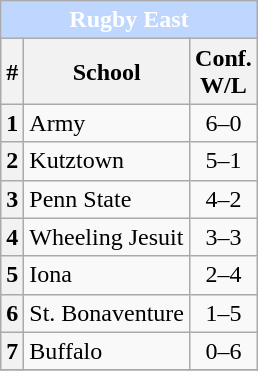<table class="wikitable sortable collapsible collapsed">
<tr>
<th colspan=3 style="background:#BFD7FF; color:white">Rugby East</th>
</tr>
<tr>
<th>#</th>
<th>School</th>
<th>Conf. <br> W/L</th>
</tr>
<tr>
<th>1</th>
<td>Army</td>
<td align="center">6–0</td>
</tr>
<tr>
<th>2</th>
<td>Kutztown</td>
<td align="center">5–1</td>
</tr>
<tr>
<th>3</th>
<td>Penn State</td>
<td align="center">4–2</td>
</tr>
<tr>
<th>4</th>
<td>Wheeling Jesuit</td>
<td align="center">3–3</td>
</tr>
<tr>
<th>5</th>
<td>Iona</td>
<td align="center">2–4</td>
</tr>
<tr>
<th>6</th>
<td>St. Bonaventure</td>
<td align="center">1–5</td>
</tr>
<tr>
<th>7</th>
<td>Buffalo</td>
<td align="center">0–6</td>
</tr>
<tr>
</tr>
</table>
